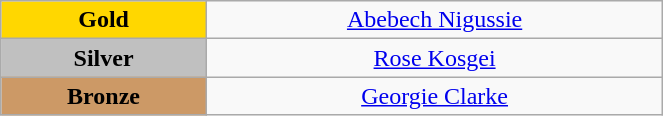<table class="wikitable" style="text-align:center; " width="35%">
<tr>
<td bgcolor="gold"><strong>Gold</strong></td>
<td><a href='#'>Abebech Nigussie</a><br>  <small><em></em></small></td>
</tr>
<tr>
<td bgcolor="silver"><strong>Silver</strong></td>
<td><a href='#'>Rose Kosgei</a><br>  <small><em></em></small></td>
</tr>
<tr>
<td bgcolor="CC9966"><strong>Bronze</strong></td>
<td><a href='#'>Georgie Clarke</a><br>  <small><em></em></small></td>
</tr>
</table>
